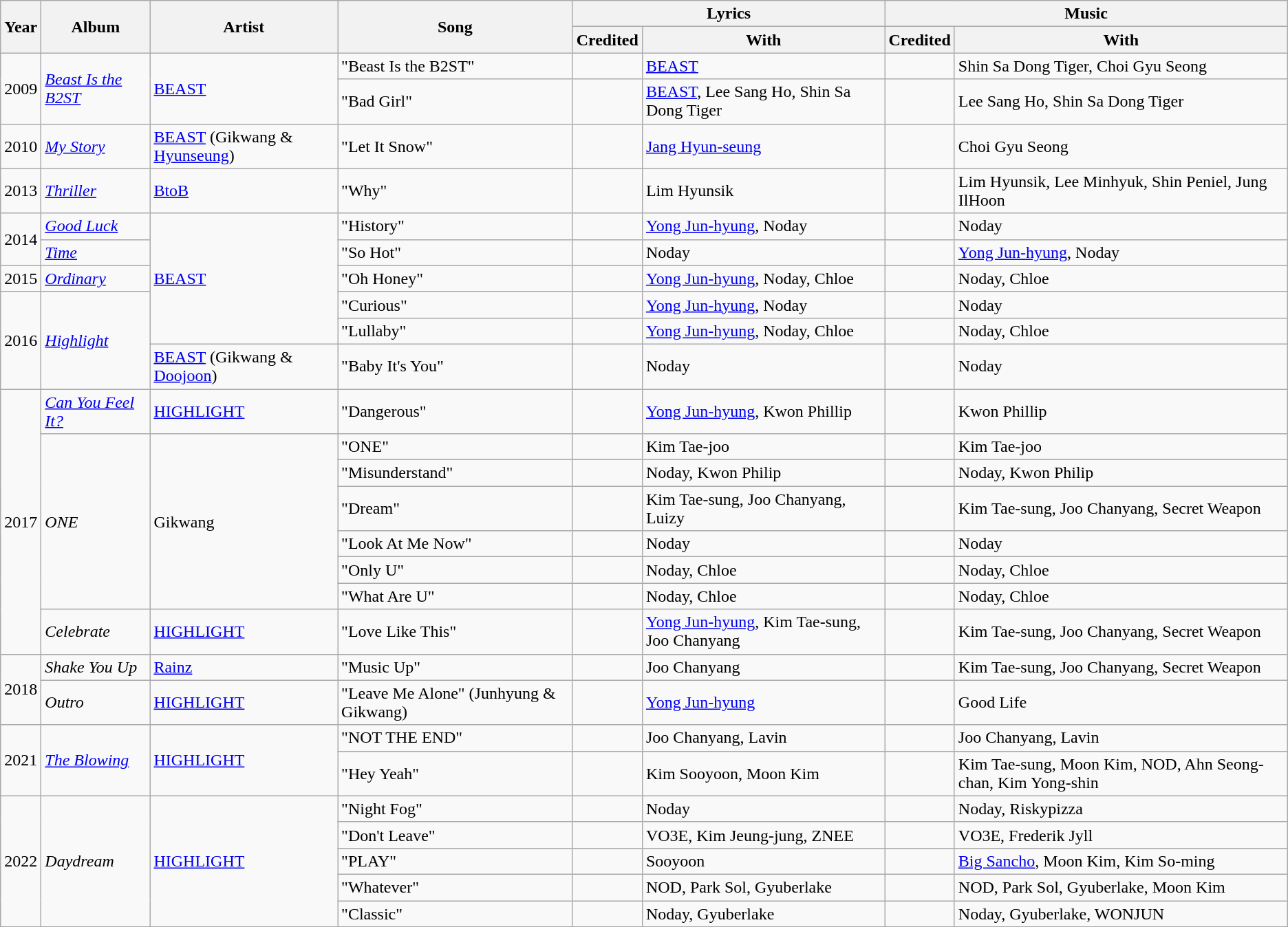<table class="wikitable">
<tr>
<th rowspan="2">Year</th>
<th rowspan="2">Album</th>
<th rowspan="2">Artist</th>
<th rowspan="2">Song</th>
<th colspan="2">Lyrics</th>
<th colspan="2">Music</th>
</tr>
<tr>
<th>Credited</th>
<th>With</th>
<th>Credited</th>
<th>With</th>
</tr>
<tr>
<td rowspan="2">2009</td>
<td rowspan="2"><em><a href='#'>Beast Is the B2ST</a></em></td>
<td rowspan="2"><a href='#'>BEAST</a></td>
<td>"Beast Is the B2ST"</td>
<td></td>
<td><a href='#'>BEAST</a></td>
<td></td>
<td>Shin Sa Dong Tiger, Choi Gyu Seong</td>
</tr>
<tr>
<td>"Bad Girl"</td>
<td></td>
<td><a href='#'>BEAST</a>, Lee Sang Ho, Shin Sa Dong Tiger</td>
<td></td>
<td>Lee Sang Ho, Shin Sa Dong Tiger</td>
</tr>
<tr>
<td>2010</td>
<td><em><a href='#'>My Story</a></em></td>
<td><a href='#'>BEAST</a> (Gikwang & <a href='#'>Hyunseung</a>)</td>
<td>"Let It Snow"</td>
<td></td>
<td><a href='#'>Jang Hyun-seung</a></td>
<td></td>
<td>Choi Gyu Seong</td>
</tr>
<tr>
<td>2013</td>
<td><em><a href='#'>Thriller</a></em></td>
<td><a href='#'>BtoB</a></td>
<td>"Why"</td>
<td></td>
<td>Lim Hyunsik</td>
<td></td>
<td>Lim Hyunsik, Lee Minhyuk, Shin Peniel, Jung IlHoon</td>
</tr>
<tr>
<td rowspan="2">2014</td>
<td><em><a href='#'>Good Luck</a></em></td>
<td rowspan="5"><a href='#'>BEAST</a></td>
<td>"History"</td>
<td></td>
<td><a href='#'>Yong Jun-hyung</a>, Noday</td>
<td></td>
<td>Noday</td>
</tr>
<tr>
<td><em><a href='#'>Time</a></em></td>
<td>"So Hot"</td>
<td></td>
<td>Noday</td>
<td></td>
<td><a href='#'>Yong Jun-hyung</a>, Noday</td>
</tr>
<tr>
<td>2015</td>
<td><em><a href='#'>Ordinary</a></em></td>
<td>"Oh Honey"</td>
<td></td>
<td><a href='#'>Yong Jun-hyung</a>, Noday, Chloe</td>
<td></td>
<td>Noday, Chloe</td>
</tr>
<tr>
<td rowspan="3">2016</td>
<td rowspan="3"><em><a href='#'>Highlight</a></em></td>
<td>"Curious"</td>
<td></td>
<td><a href='#'>Yong Jun-hyung</a>, Noday</td>
<td></td>
<td>Noday</td>
</tr>
<tr>
<td>"Lullaby"</td>
<td></td>
<td><a href='#'>Yong Jun-hyung</a>, Noday, Chloe</td>
<td></td>
<td>Noday, Chloe</td>
</tr>
<tr>
<td><a href='#'>BEAST</a> (Gikwang & <a href='#'>Doojoon</a>)</td>
<td>"Baby It's You"</td>
<td></td>
<td>Noday</td>
<td></td>
<td>Noday</td>
</tr>
<tr>
<td rowspan="8">2017</td>
<td><em><a href='#'>Can You Feel It?</a></em></td>
<td><a href='#'>HIGHLIGHT</a></td>
<td>"Dangerous"</td>
<td></td>
<td><a href='#'>Yong Jun-hyung</a>, Kwon Phillip</td>
<td></td>
<td>Kwon Phillip</td>
</tr>
<tr>
<td rowspan="6"><em>ONE</em></td>
<td rowspan="6">Gikwang</td>
<td>"ONE"</td>
<td></td>
<td>Kim Tae-joo</td>
<td></td>
<td>Kim Tae-joo</td>
</tr>
<tr>
<td>"Misunderstand"</td>
<td></td>
<td>Noday, Kwon Philip</td>
<td></td>
<td>Noday, Kwon Philip</td>
</tr>
<tr>
<td>"Dream"</td>
<td></td>
<td>Kim Tae-sung, Joo Chanyang, Luizy</td>
<td></td>
<td>Kim Tae-sung, Joo Chanyang, Secret Weapon</td>
</tr>
<tr>
<td>"Look At Me Now"</td>
<td></td>
<td>Noday</td>
<td></td>
<td>Noday</td>
</tr>
<tr>
<td>"Only U"</td>
<td></td>
<td>Noday, Chloe</td>
<td></td>
<td>Noday, Chloe</td>
</tr>
<tr>
<td>"What Are U"</td>
<td></td>
<td>Noday, Chloe</td>
<td></td>
<td>Noday, Chloe</td>
</tr>
<tr>
<td><em>Celebrate</em></td>
<td><a href='#'>HIGHLIGHT</a></td>
<td>"Love Like This"</td>
<td></td>
<td><a href='#'>Yong Jun-hyung</a>, Kim Tae-sung, Joo Chanyang</td>
<td></td>
<td>Kim Tae-sung, Joo Chanyang, Secret Weapon</td>
</tr>
<tr>
<td rowspan="2">2018</td>
<td><em>Shake You Up</em></td>
<td><a href='#'>Rainz</a></td>
<td>"Music Up"</td>
<td></td>
<td>Joo Chanyang</td>
<td></td>
<td>Kim Tae-sung, Joo Chanyang, Secret Weapon</td>
</tr>
<tr>
<td><em>Outro</em></td>
<td><a href='#'>HIGHLIGHT</a></td>
<td>"Leave Me Alone" (Junhyung & Gikwang)</td>
<td></td>
<td><a href='#'>Yong Jun-hyung</a></td>
<td></td>
<td>Good Life</td>
</tr>
<tr>
<td rowspan="2">2021</td>
<td rowspan="2"><em><a href='#'>The Blowing</a></em></td>
<td rowspan="2"><a href='#'>HIGHLIGHT</a></td>
<td>"NOT THE END"</td>
<td></td>
<td>Joo Chanyang, Lavin</td>
<td></td>
<td>Joo Chanyang, Lavin</td>
</tr>
<tr>
<td>"Hey Yeah"</td>
<td></td>
<td>Kim Sooyoon, Moon Kim</td>
<td></td>
<td>Kim Tae-sung, Moon Kim, NOD, Ahn Seong-chan, Kim Yong-shin</td>
</tr>
<tr>
<td rowspan="5">2022</td>
<td rowspan="5"><em>Daydream</em></td>
<td rowspan="5"><a href='#'>HIGHLIGHT</a></td>
<td>"Night Fog"</td>
<td></td>
<td>Noday</td>
<td></td>
<td>Noday, Riskypizza</td>
</tr>
<tr>
<td>"Don't Leave"</td>
<td></td>
<td>VO3E, Kim Jeung-jung, ZNEE</td>
<td></td>
<td>VO3E, Frederik Jyll</td>
</tr>
<tr>
<td>"PLAY"</td>
<td></td>
<td>Sooyoon</td>
<td></td>
<td><a href='#'>Big Sancho</a>, Moon Kim, Kim So-ming</td>
</tr>
<tr>
<td>"Whatever"</td>
<td></td>
<td>NOD, Park Sol, Gyuberlake</td>
<td></td>
<td>NOD, Park Sol, Gyuberlake, Moon Kim</td>
</tr>
<tr>
<td>"Classic"</td>
<td></td>
<td>Noday, Gyuberlake</td>
<td></td>
<td>Noday, Gyuberlake, WONJUN</td>
</tr>
</table>
